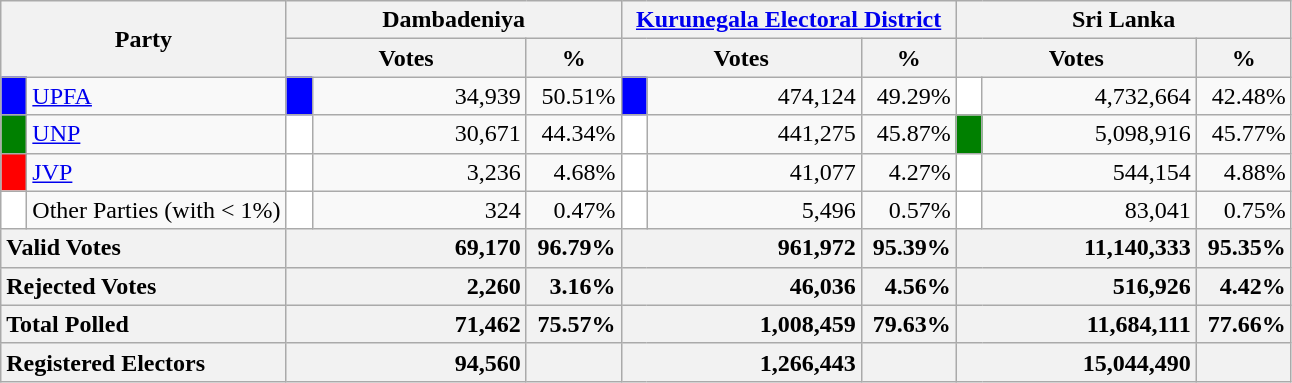<table class="wikitable">
<tr>
<th colspan="2" width="144px"rowspan="2">Party</th>
<th colspan="3" width="216px">Dambadeniya</th>
<th colspan="3" width="216px"><a href='#'>Kurunegala Electoral District</a></th>
<th colspan="3" width="216px">Sri Lanka</th>
</tr>
<tr>
<th colspan="2" width="144px">Votes</th>
<th>%</th>
<th colspan="2" width="144px">Votes</th>
<th>%</th>
<th colspan="2" width="144px">Votes</th>
<th>%</th>
</tr>
<tr>
<td style="background-color:blue;" width="10px"></td>
<td style="text-align:left;"><a href='#'>UPFA</a></td>
<td style="background-color:blue;" width="10px"></td>
<td style="text-align:right;">34,939</td>
<td style="text-align:right;">50.51%</td>
<td style="background-color:blue;" width="10px"></td>
<td style="text-align:right;">474,124</td>
<td style="text-align:right;">49.29%</td>
<td style="background-color:white;" width="10px"></td>
<td style="text-align:right;">4,732,664</td>
<td style="text-align:right;">42.48%</td>
</tr>
<tr>
<td style="background-color:green;" width="10px"></td>
<td style="text-align:left;"><a href='#'>UNP</a></td>
<td style="background-color:white;" width="10px"></td>
<td style="text-align:right;">30,671</td>
<td style="text-align:right;">44.34%</td>
<td style="background-color:white;" width="10px"></td>
<td style="text-align:right;">441,275</td>
<td style="text-align:right;">45.87%</td>
<td style="background-color:green;" width="10px"></td>
<td style="text-align:right;">5,098,916</td>
<td style="text-align:right;">45.77%</td>
</tr>
<tr>
<td style="background-color:red;" width="10px"></td>
<td style="text-align:left;"><a href='#'>JVP</a></td>
<td style="background-color:white;" width="10px"></td>
<td style="text-align:right;">3,236</td>
<td style="text-align:right;">4.68%</td>
<td style="background-color:white;" width="10px"></td>
<td style="text-align:right;">41,077</td>
<td style="text-align:right;">4.27%</td>
<td style="background-color:white;" width="10px"></td>
<td style="text-align:right;">544,154</td>
<td style="text-align:right;">4.88%</td>
</tr>
<tr>
<td style="background-color:white;" width="10px"></td>
<td style="text-align:left;">Other Parties (with < 1%)</td>
<td style="background-color:white;" width="10px"></td>
<td style="text-align:right;">324</td>
<td style="text-align:right;">0.47%</td>
<td style="background-color:white;" width="10px"></td>
<td style="text-align:right;">5,496</td>
<td style="text-align:right;">0.57%</td>
<td style="background-color:white;" width="10px"></td>
<td style="text-align:right;">83,041</td>
<td style="text-align:right;">0.75%</td>
</tr>
<tr>
<th colspan="2" width="144px"style="text-align:left;">Valid Votes</th>
<th style="text-align:right;"colspan="2" width="144px">69,170</th>
<th style="text-align:right;">96.79%</th>
<th style="text-align:right;"colspan="2" width="144px">961,972</th>
<th style="text-align:right;">95.39%</th>
<th style="text-align:right;"colspan="2" width="144px">11,140,333</th>
<th style="text-align:right;">95.35%</th>
</tr>
<tr>
<th colspan="2" width="144px"style="text-align:left;">Rejected Votes</th>
<th style="text-align:right;"colspan="2" width="144px">2,260</th>
<th style="text-align:right;">3.16%</th>
<th style="text-align:right;"colspan="2" width="144px">46,036</th>
<th style="text-align:right;">4.56%</th>
<th style="text-align:right;"colspan="2" width="144px">516,926</th>
<th style="text-align:right;">4.42%</th>
</tr>
<tr>
<th colspan="2" width="144px"style="text-align:left;">Total Polled</th>
<th style="text-align:right;"colspan="2" width="144px">71,462</th>
<th style="text-align:right;">75.57%</th>
<th style="text-align:right;"colspan="2" width="144px">1,008,459</th>
<th style="text-align:right;">79.63%</th>
<th style="text-align:right;"colspan="2" width="144px">11,684,111</th>
<th style="text-align:right;">77.66%</th>
</tr>
<tr>
<th colspan="2" width="144px"style="text-align:left;">Registered Electors</th>
<th style="text-align:right;"colspan="2" width="144px">94,560</th>
<th></th>
<th style="text-align:right;"colspan="2" width="144px">1,266,443</th>
<th></th>
<th style="text-align:right;"colspan="2" width="144px">15,044,490</th>
<th></th>
</tr>
</table>
